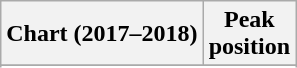<table class="wikitable sortable plainrowheaders" style="text-align:center">
<tr>
<th>Chart (2017–2018)</th>
<th>Peak<br>position</th>
</tr>
<tr>
</tr>
<tr>
</tr>
<tr>
</tr>
</table>
